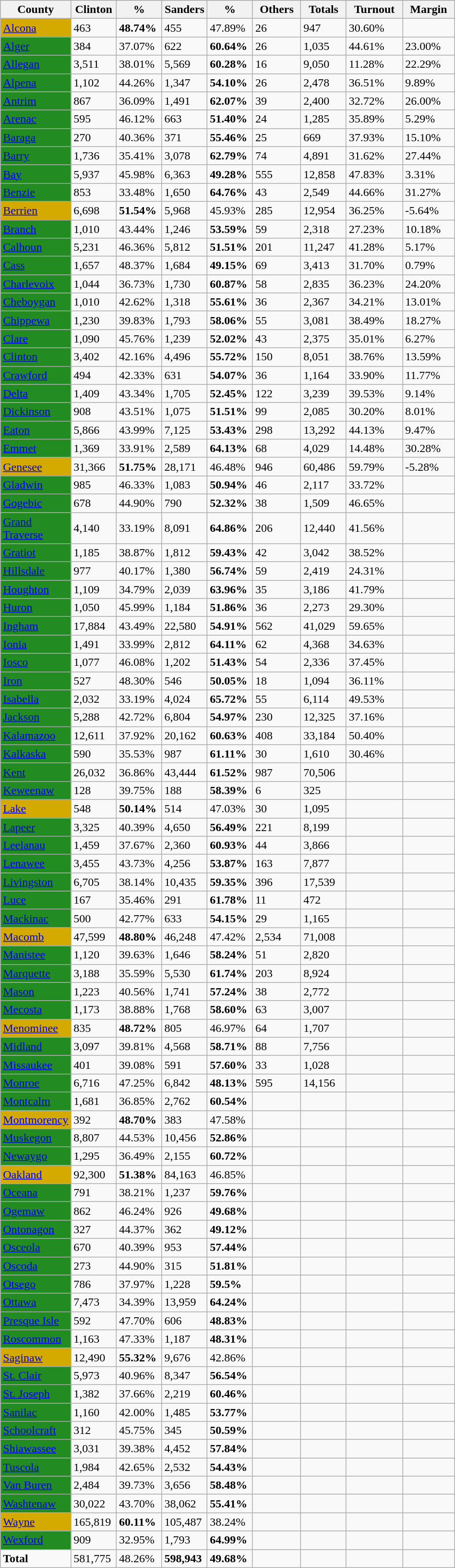<table class="wikitable sortable" width="50%">
<tr bgcolor="lightgrey">
<th width="10%">County</th>
<th width="10%">Clinton</th>
<th width="10%">%</th>
<th width="10%">Sanders</th>
<th width="10%">%</th>
<th>Others</th>
<th>Totals</th>
<th>Turnout</th>
<th>Margin</th>
</tr>
<tr>
<td style="background:#D4AA00;"><a href='#'>Alcona</a></td>
<td>463</td>
<td><strong>48.74%</strong></td>
<td>455</td>
<td>47.89%</td>
<td>26</td>
<td>947</td>
<td>30.60%</td>
<td></td>
</tr>
<tr>
<td style="background:#228B22;"><a href='#'>Alger</a></td>
<td>384</td>
<td>37.07%</td>
<td>622</td>
<td><strong>60.64%</strong></td>
<td>26</td>
<td>1,035</td>
<td>44.61%</td>
<td>23.00%</td>
</tr>
<tr>
<td style="background:#228B22;"><a href='#'>Allegan</a></td>
<td>3,511</td>
<td>38.01%</td>
<td>5,569</td>
<td><strong>60.28%</strong></td>
<td>16</td>
<td>9,050</td>
<td>11.28%</td>
<td>22.29%</td>
</tr>
<tr>
<td style="background:#228B22;"><a href='#'>Alpena</a></td>
<td>1,102</td>
<td>44.26%</td>
<td>1,347</td>
<td><strong>54.10%</strong></td>
<td>26</td>
<td>2,478</td>
<td>36.51%</td>
<td>9.89%</td>
</tr>
<tr>
<td style="background:#228B22;"><a href='#'>Antrim</a></td>
<td>867</td>
<td>36.09%</td>
<td>1,491</td>
<td><strong>62.07%</strong></td>
<td>39</td>
<td>2,400</td>
<td>32.72%</td>
<td>26.00%</td>
</tr>
<tr>
<td style="background:#228B22;"><a href='#'>Arenac</a></td>
<td>595</td>
<td>46.12%</td>
<td>663</td>
<td><strong>51.40%</strong></td>
<td>24</td>
<td>1,285</td>
<td>35.89%</td>
<td>5.29%</td>
</tr>
<tr>
<td style="background:#228B22;"><a href='#'>Baraga</a></td>
<td>270</td>
<td>40.36%</td>
<td>371</td>
<td><strong>55.46%</strong></td>
<td>25</td>
<td>669</td>
<td>37.93%</td>
<td>15.10%</td>
</tr>
<tr>
<td style="background:#228B22;"><a href='#'>Barry</a></td>
<td>1,736</td>
<td>35.41%</td>
<td>3,078</td>
<td><strong>62.79%</strong></td>
<td>74</td>
<td>4,891</td>
<td>31.62%</td>
<td>27.44%</td>
</tr>
<tr>
<td style="background:#228B22;"><a href='#'>Bay</a></td>
<td>5,937</td>
<td>45.98%</td>
<td>6,363</td>
<td><strong>49.28%</strong></td>
<td>555</td>
<td>12,858</td>
<td>47.83%</td>
<td>3.31%</td>
</tr>
<tr>
<td style="background:#228B22;"><a href='#'>Benzie</a></td>
<td>853</td>
<td>33.48%</td>
<td>1,650</td>
<td><strong>64.76%</strong></td>
<td>43</td>
<td>2,549</td>
<td>44.66%</td>
<td>31.27%</td>
</tr>
<tr>
<td style="background:#D4AA00;"><a href='#'>Berrien</a></td>
<td>6,698</td>
<td><strong>51.54%</strong></td>
<td>5,968</td>
<td>45.93%</td>
<td>285</td>
<td>12,954</td>
<td>36.25%</td>
<td>-5.64%</td>
</tr>
<tr>
<td style="background:#228B22;"><a href='#'>Branch</a></td>
<td>1,010</td>
<td>43.44%</td>
<td>1,246</td>
<td><strong>53.59%</strong></td>
<td>59</td>
<td>2,318</td>
<td>27.23%</td>
<td>10.18%</td>
</tr>
<tr>
<td style="background:#228B22;"><a href='#'>Calhoun</a></td>
<td>5,231</td>
<td>46.36%</td>
<td>5,812</td>
<td><strong>51.51%</strong></td>
<td>201</td>
<td>11,247</td>
<td>41.28%</td>
<td>5.17%</td>
</tr>
<tr>
<td style="background:#228B22;"><a href='#'>Cass</a></td>
<td>1,657</td>
<td>48.37%</td>
<td>1,684</td>
<td><strong>49.15%</strong></td>
<td>69</td>
<td>3,413</td>
<td>31.70%</td>
<td>0.79%</td>
</tr>
<tr>
<td style="background:#228B22;"><a href='#'>Charlevoix</a></td>
<td>1,044</td>
<td>36.73%</td>
<td>1,730</td>
<td><strong>60.87%</strong></td>
<td>58</td>
<td>2,835</td>
<td>36.23%</td>
<td>24.20%</td>
</tr>
<tr>
<td style="background:#228B22;"><a href='#'>Cheboygan</a></td>
<td>1,010</td>
<td>42.62%</td>
<td>1,318</td>
<td><strong>55.61%</strong></td>
<td>36</td>
<td>2,367</td>
<td>34.21%</td>
<td>13.01%</td>
</tr>
<tr>
<td style="background:#228B22;"><a href='#'>Chippewa</a></td>
<td>1,230</td>
<td>39.83%</td>
<td>1,793</td>
<td><strong>58.06%</strong></td>
<td>55</td>
<td>3,081</td>
<td>38.49%</td>
<td>18.27%</td>
</tr>
<tr>
<td style="background:#228B22;"><a href='#'>Clare</a></td>
<td>1,090</td>
<td>45.76%</td>
<td>1,239</td>
<td><strong>52.02%</strong></td>
<td>43</td>
<td>2,375</td>
<td>35.01%</td>
<td>6.27%</td>
</tr>
<tr>
<td style="background:#228B22;"><a href='#'>Clinton</a></td>
<td>3,402</td>
<td>42.16%</td>
<td>4,496</td>
<td><strong>55.72%</strong></td>
<td>150</td>
<td>8,051</td>
<td>38.76%</td>
<td>13.59%</td>
</tr>
<tr>
<td style="background:#228B22;"><a href='#'>Crawford</a></td>
<td>494</td>
<td>42.33%</td>
<td>631</td>
<td><strong>54.07%</strong></td>
<td>36</td>
<td>1,164</td>
<td>33.90%</td>
<td>11.77%</td>
</tr>
<tr>
<td style="background:#228B22;"><a href='#'>Delta</a></td>
<td>1,409</td>
<td>43.34%</td>
<td>1,705</td>
<td><strong>52.45%</strong></td>
<td>122</td>
<td>3,239</td>
<td>39.53%</td>
<td>9.14%</td>
</tr>
<tr>
<td style="background:#228B22;"><a href='#'>Dickinson</a></td>
<td>908</td>
<td>43.51%</td>
<td>1,075</td>
<td><strong>51.51%</strong></td>
<td>99</td>
<td>2,085</td>
<td>30.20%</td>
<td>8.01%</td>
</tr>
<tr>
<td style="background:#228B22;"><a href='#'>Eaton</a></td>
<td>5,866</td>
<td>43.99%</td>
<td>7,125</td>
<td><strong>53.43%</strong></td>
<td>298</td>
<td>13,292</td>
<td>44.13%</td>
<td>9.47%</td>
</tr>
<tr>
<td style="background:#228B22;"><a href='#'>Emmet</a></td>
<td>1,369</td>
<td>33.91%</td>
<td>2,589</td>
<td><strong>64.13%</strong></td>
<td>68</td>
<td>4,029</td>
<td>14.48%</td>
<td>30.28%</td>
</tr>
<tr>
<td style="background:#D4AA00;"><a href='#'>Genesee</a></td>
<td>31,366</td>
<td><strong>51.75%</strong></td>
<td>28,171</td>
<td>46.48%</td>
<td>946</td>
<td>60,486</td>
<td>59.79%</td>
<td>-5.28%</td>
</tr>
<tr>
<td style="background:#228B22;"><a href='#'>Gladwin</a></td>
<td>985</td>
<td>46.33%</td>
<td>1,083</td>
<td><strong>50.94%</strong></td>
<td>46</td>
<td>2,117</td>
<td>33.72%</td>
<td></td>
</tr>
<tr>
<td style="background:#228B22;"><a href='#'>Gogebic</a></td>
<td>678</td>
<td>44.90%</td>
<td>790</td>
<td><strong>52.32%</strong></td>
<td>38</td>
<td>1,509</td>
<td>46.65%</td>
<td></td>
</tr>
<tr>
<td style="background:#228B22;"><a href='#'>Grand Traverse</a></td>
<td>4,140</td>
<td>33.19%</td>
<td>8,091</td>
<td><strong>64.86%</strong></td>
<td>206</td>
<td>12,440</td>
<td>41.56%</td>
<td></td>
</tr>
<tr>
<td style="background:#228B22;"><a href='#'>Gratiot</a></td>
<td>1,185</td>
<td>38.87%</td>
<td>1,812</td>
<td><strong>59.43%</strong></td>
<td>42</td>
<td>3,042</td>
<td>38.52%</td>
<td></td>
</tr>
<tr>
<td style="background:#228B22;"><a href='#'>Hillsdale</a></td>
<td>977</td>
<td>40.17%</td>
<td>1,380</td>
<td><strong>56.74%</strong></td>
<td>59</td>
<td>2,419</td>
<td>24.31%</td>
<td></td>
</tr>
<tr>
<td style="background:#228B22;"><a href='#'>Houghton</a></td>
<td>1,109</td>
<td>34.79%</td>
<td>2,039</td>
<td><strong>63.96%</strong></td>
<td>35</td>
<td>3,186</td>
<td>41.79%</td>
<td></td>
</tr>
<tr>
<td style="background:#228B22;"><a href='#'>Huron</a></td>
<td>1,050</td>
<td>45.99%</td>
<td>1,184</td>
<td><strong>51.86%</strong></td>
<td>36</td>
<td>2,273</td>
<td>29.30%</td>
<td></td>
</tr>
<tr>
<td style="background:#228B22;"><a href='#'>Ingham</a></td>
<td>17,884</td>
<td>43.49%</td>
<td>22,580</td>
<td><strong>54.91%</strong></td>
<td>562</td>
<td>41,029</td>
<td>59.65%</td>
<td></td>
</tr>
<tr>
<td style="background:#228B22;"><a href='#'>Ionia</a></td>
<td>1,491</td>
<td>33.99%</td>
<td>2,812</td>
<td><strong>64.11%</strong></td>
<td>62</td>
<td>4,368</td>
<td>34.63%</td>
<td></td>
</tr>
<tr>
<td style="background:#228B22;"><a href='#'>Iosco</a></td>
<td>1,077</td>
<td>46.08%</td>
<td>1,202</td>
<td><strong>51.43%</strong></td>
<td>54</td>
<td>2,336</td>
<td>37.45%</td>
<td></td>
</tr>
<tr>
<td style="background:#228B22;"><a href='#'>Iron</a></td>
<td>527</td>
<td>48.30%</td>
<td>546</td>
<td><strong>50.05%</strong></td>
<td>18</td>
<td>1,094</td>
<td>36.11%</td>
<td></td>
</tr>
<tr>
<td style="background:#228B22;"><a href='#'>Isabella</a></td>
<td>2,032</td>
<td>33.19%</td>
<td>4,024</td>
<td><strong>65.72%</strong></td>
<td>55</td>
<td>6,114</td>
<td>49.53%</td>
<td></td>
</tr>
<tr>
<td style="background:#228B22;"><a href='#'>Jackson</a></td>
<td>5,288</td>
<td>42.72%</td>
<td>6,804</td>
<td><strong>54.97%</strong></td>
<td>230</td>
<td>12,325</td>
<td>37.16%</td>
<td></td>
</tr>
<tr>
<td style="background:#228B22;"><a href='#'>Kalamazoo</a></td>
<td>12,611</td>
<td>37.92%</td>
<td>20,162</td>
<td><strong>60.63%</strong></td>
<td>408</td>
<td>33,184</td>
<td>50.40%</td>
<td></td>
</tr>
<tr>
<td style="background:#228B22;"><a href='#'>Kalkaska</a></td>
<td>590</td>
<td>35.53%</td>
<td>987</td>
<td><strong>61.11%</strong></td>
<td>30</td>
<td>1,610</td>
<td>30.46%</td>
<td></td>
</tr>
<tr>
<td style="background:#228B22;"><a href='#'>Kent</a></td>
<td>26,032</td>
<td>36.86%</td>
<td>43,444</td>
<td><strong>61.52%</strong></td>
<td>987</td>
<td>70,506</td>
<td></td>
<td></td>
</tr>
<tr>
<td style="background:#228B22;"><a href='#'>Keweenaw</a></td>
<td>128</td>
<td>39.75%</td>
<td>188</td>
<td><strong>58.39%</strong></td>
<td>6</td>
<td>325</td>
<td></td>
<td></td>
</tr>
<tr>
<td style="background:#D4AA00;"><a href='#'>Lake</a></td>
<td>548</td>
<td><strong>50.14%</strong></td>
<td>514</td>
<td>47.03%</td>
<td>30</td>
<td>1,095</td>
<td></td>
<td></td>
</tr>
<tr>
<td style="background:#228B22;"><a href='#'>Lapeer</a></td>
<td>3,325</td>
<td>40.39%</td>
<td>4,650</td>
<td><strong>56.49%</strong></td>
<td>221</td>
<td>8,199</td>
<td></td>
<td></td>
</tr>
<tr>
<td style="background:#228B22;"><a href='#'>Leelanau</a></td>
<td>1,459</td>
<td>37.67%</td>
<td>2,360</td>
<td><strong>60.93%</strong></td>
<td>44</td>
<td>3,866</td>
<td></td>
<td></td>
</tr>
<tr>
<td style="background:#228B22;"><a href='#'>Lenawee</a></td>
<td>3,455</td>
<td>43.73%</td>
<td>4,256</td>
<td><strong>53.87%</strong></td>
<td>163</td>
<td>7,877</td>
<td></td>
<td></td>
</tr>
<tr>
<td style="background:#228B22;"><a href='#'>Livingston</a></td>
<td>6,705</td>
<td>38.14%</td>
<td>10,435</td>
<td><strong>59.35%</strong></td>
<td>396</td>
<td>17,539</td>
<td></td>
<td></td>
</tr>
<tr>
<td style="background:#228B22;"><a href='#'>Luce</a></td>
<td>167</td>
<td>35.46%</td>
<td>291</td>
<td><strong>61.78%</strong></td>
<td>11</td>
<td>472</td>
<td></td>
<td></td>
</tr>
<tr>
<td style="background:#228B22;"><a href='#'>Mackinac</a></td>
<td>500</td>
<td>42.77%</td>
<td>633</td>
<td><strong>54.15%</strong></td>
<td>29</td>
<td>1,165</td>
<td></td>
<td></td>
</tr>
<tr>
<td style="background:#D4AA00;"><a href='#'>Macomb</a></td>
<td>47,599</td>
<td><strong>48.80%</strong></td>
<td>46,248</td>
<td>47.42%</td>
<td>2,534</td>
<td>71,008</td>
<td></td>
<td></td>
</tr>
<tr>
<td style="background:#228B22;"><a href='#'>Manistee</a></td>
<td>1,120</td>
<td>39.63%</td>
<td>1,646</td>
<td><strong>58.24%</strong></td>
<td>51</td>
<td>2,820</td>
<td></td>
<td></td>
</tr>
<tr>
<td style="background:#228B22;"><a href='#'>Marquette</a></td>
<td>3,188</td>
<td>35.59%</td>
<td>5,530</td>
<td><strong>61.74%</strong></td>
<td>203</td>
<td>8,924</td>
<td></td>
<td></td>
</tr>
<tr>
<td style="background:#228B22;"><a href='#'>Mason</a></td>
<td>1,223</td>
<td>40.56%</td>
<td>1,741</td>
<td><strong>57.24%</strong></td>
<td>38</td>
<td>2,772</td>
<td></td>
<td></td>
</tr>
<tr>
<td style="background:#228B22;"><a href='#'>Mecosta</a></td>
<td>1,173</td>
<td>38.88%</td>
<td>1,768</td>
<td><strong>58.60%</strong></td>
<td>63</td>
<td>3,007</td>
<td></td>
<td></td>
</tr>
<tr>
<td style="background:#D4AA00;"><a href='#'>Menominee</a></td>
<td>835</td>
<td><strong>48.72%</strong></td>
<td>805</td>
<td>46.97%</td>
<td>64</td>
<td>1,707</td>
<td></td>
<td></td>
</tr>
<tr>
<td style="background:#228B22;"><a href='#'>Midland</a></td>
<td>3,097</td>
<td>39.81%</td>
<td>4,568</td>
<td><strong>58.71%</strong></td>
<td>88</td>
<td>7,756</td>
<td></td>
<td></td>
</tr>
<tr>
<td style="background:#228B22;"><a href='#'>Missaukee</a></td>
<td>401</td>
<td>39.08%</td>
<td>591</td>
<td><strong>57.60%</strong></td>
<td>33</td>
<td>1,028</td>
<td></td>
<td></td>
</tr>
<tr>
<td style="background:#228B22;"><a href='#'>Monroe</a></td>
<td>6,716</td>
<td>47.25%</td>
<td>6,842</td>
<td><strong>48.13%</strong></td>
<td>595</td>
<td>14,156</td>
<td></td>
<td></td>
</tr>
<tr>
<td style="background:#228B22;"><a href='#'>Montcalm</a></td>
<td>1,681</td>
<td>36.85%</td>
<td>2,762</td>
<td><strong>60.54%</strong></td>
<td></td>
<td></td>
<td></td>
<td></td>
</tr>
<tr>
<td style="background:#D4AA00;"><a href='#'>Montmorency</a></td>
<td>392</td>
<td><strong>48.70%</strong></td>
<td>383</td>
<td>47.58%</td>
<td></td>
<td></td>
<td></td>
<td></td>
</tr>
<tr>
<td style="background:#228B22;"><a href='#'>Muskegon</a></td>
<td>8,807</td>
<td>44.53%</td>
<td>10,456</td>
<td><strong>52.86%</strong></td>
<td></td>
<td></td>
<td></td>
<td></td>
</tr>
<tr>
<td style="background:#228B22;"><a href='#'>Newaygo</a></td>
<td>1,295</td>
<td>36.49%</td>
<td>2,155</td>
<td><strong>60.72%</strong></td>
<td></td>
<td></td>
<td></td>
<td></td>
</tr>
<tr>
<td style="background:#D4AA00;"><a href='#'>Oakland</a></td>
<td>92,300</td>
<td><strong>51.38%</strong></td>
<td>84,163</td>
<td>46.85%</td>
<td></td>
<td></td>
<td></td>
<td></td>
</tr>
<tr>
<td style="background:#228B22;"><a href='#'>Oceana</a></td>
<td>791</td>
<td>38.21%</td>
<td>1,237</td>
<td><strong>59.76%</strong></td>
<td></td>
<td></td>
<td></td>
<td></td>
</tr>
<tr>
<td style="background:#228B22;"><a href='#'>Ogemaw</a></td>
<td>862</td>
<td>46.24%</td>
<td>926</td>
<td><strong>49.68%</strong></td>
<td></td>
<td></td>
<td></td>
<td></td>
</tr>
<tr>
<td style="background:#228B22;"><a href='#'>Ontonagon</a></td>
<td>327</td>
<td>44.37%</td>
<td>362</td>
<td><strong>49.12%</strong></td>
<td></td>
<td></td>
<td></td>
<td></td>
</tr>
<tr>
<td style="background:#228B22;"><a href='#'>Osceola</a></td>
<td>670</td>
<td>40.39%</td>
<td>953</td>
<td><strong>57.44%</strong></td>
<td></td>
<td></td>
<td></td>
<td></td>
</tr>
<tr>
<td style="background:#228B22;"><a href='#'>Oscoda</a></td>
<td>273</td>
<td>44.90%</td>
<td>315</td>
<td><strong>51.81%</strong></td>
<td></td>
<td></td>
<td></td>
<td></td>
</tr>
<tr>
<td style="background:#228B22;"><a href='#'>Otsego</a></td>
<td>786</td>
<td>37.97%</td>
<td>1,228</td>
<td><strong>59.5%</strong></td>
<td></td>
<td></td>
<td></td>
<td></td>
</tr>
<tr>
<td style="background:#228B22;"><a href='#'>Ottawa</a></td>
<td>7,473</td>
<td>34.39%</td>
<td>13,959</td>
<td><strong>64.24%</strong></td>
<td></td>
<td></td>
<td></td>
<td></td>
</tr>
<tr>
<td style="background:#228B22;"><a href='#'>Presque Isle</a></td>
<td>592</td>
<td>47.70%</td>
<td>606</td>
<td><strong>48.83%</strong></td>
<td></td>
<td></td>
<td></td>
<td></td>
</tr>
<tr>
<td style="background:#228B22;"><a href='#'>Roscommon</a></td>
<td>1,163</td>
<td>47.33%</td>
<td>1,187</td>
<td><strong>48.31%</strong></td>
<td></td>
<td></td>
<td></td>
<td></td>
</tr>
<tr>
<td style="background:#D4AA00;"><a href='#'>Saginaw</a></td>
<td>12,490</td>
<td><strong>55.32%</strong></td>
<td>9,676</td>
<td>42.86%</td>
<td></td>
<td></td>
<td></td>
<td></td>
</tr>
<tr>
<td style="background:#228B22;"><a href='#'>St. Clair</a></td>
<td>5,973</td>
<td>40.96%</td>
<td>8,347</td>
<td><strong>56.54%</strong></td>
<td></td>
<td></td>
<td></td>
<td></td>
</tr>
<tr>
<td style="background:#228B22;"><a href='#'>St. Joseph</a></td>
<td>1,382</td>
<td>37.66%</td>
<td>2,219</td>
<td><strong>60.46%</strong></td>
<td></td>
<td></td>
<td></td>
<td></td>
</tr>
<tr>
<td style="background:#228B22;"><a href='#'>Sanilac</a></td>
<td>1,160</td>
<td>42.00%</td>
<td>1,485</td>
<td><strong>53.77%</strong></td>
<td></td>
<td></td>
<td></td>
<td></td>
</tr>
<tr>
<td style="background:#228B22;"><a href='#'>Schoolcraft</a></td>
<td>312</td>
<td>45.75%</td>
<td>345</td>
<td><strong>50.59%</strong></td>
<td></td>
<td></td>
<td></td>
<td></td>
</tr>
<tr>
<td style="background:#228B22;"><a href='#'>Shiawassee</a></td>
<td>3,031</td>
<td>39.38%</td>
<td>4,452</td>
<td><strong>57.84%</strong></td>
<td></td>
<td></td>
<td></td>
<td></td>
</tr>
<tr>
<td style="background:#228B22;"><a href='#'>Tuscola</a></td>
<td>1,984</td>
<td>42.65%</td>
<td>2,532</td>
<td><strong>54.43%</strong></td>
<td></td>
<td></td>
<td></td>
<td></td>
</tr>
<tr>
<td style="background:#228B22;"><a href='#'>Van Buren</a></td>
<td>2,484</td>
<td>39.73%</td>
<td>3,656</td>
<td><strong>58.48%</strong></td>
<td></td>
<td></td>
<td></td>
<td></td>
</tr>
<tr>
<td style="background:#228B22;"><a href='#'>Washtenaw</a></td>
<td>30,022</td>
<td>43.70%</td>
<td>38,062</td>
<td><strong>55.41%</strong></td>
<td></td>
<td></td>
<td></td>
<td></td>
</tr>
<tr>
<td style="background:#D4AA00;"><a href='#'>Wayne</a></td>
<td>165,819</td>
<td><strong>60.11%</strong></td>
<td>105,487</td>
<td>38.24%</td>
<td></td>
<td></td>
<td></td>
<td></td>
</tr>
<tr>
<td style="background:#228B22;"><a href='#'>Wexford</a></td>
<td>909</td>
<td>32.95%</td>
<td>1,793</td>
<td><strong>64.99%</strong></td>
<td></td>
<td></td>
<td></td>
<td></td>
</tr>
<tr>
<td><strong>Total</strong></td>
<td>581,775</td>
<td>48.26%</td>
<td><strong>598,943</strong></td>
<td><strong>49.68%</strong></td>
<td></td>
<td></td>
<td></td>
<td></td>
</tr>
</table>
